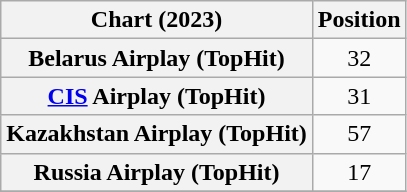<table class="wikitable sortable plainrowheaders" style="text-align:center">
<tr>
<th scope="col">Chart (2023)</th>
<th scope="col">Position</th>
</tr>
<tr>
<th scope="row">Belarus Airplay (TopHit)</th>
<td>32</td>
</tr>
<tr>
<th scope="row"><a href='#'>CIS</a> Airplay (TopHit)</th>
<td>31</td>
</tr>
<tr>
<th scope="row">Kazakhstan Airplay (TopHit)</th>
<td>57</td>
</tr>
<tr>
<th scope="row">Russia Airplay (TopHit)</th>
<td>17</td>
</tr>
<tr>
</tr>
</table>
